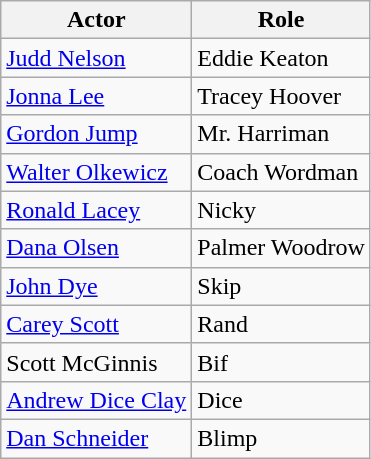<table class="wikitable">
<tr>
<th>Actor</th>
<th>Role</th>
</tr>
<tr>
<td><a href='#'>Judd Nelson</a></td>
<td>Eddie Keaton</td>
</tr>
<tr>
<td><a href='#'>Jonna Lee</a></td>
<td>Tracey Hoover</td>
</tr>
<tr>
<td><a href='#'>Gordon Jump</a></td>
<td>Mr. Harriman</td>
</tr>
<tr>
<td><a href='#'>Walter Olkewicz</a></td>
<td>Coach Wordman</td>
</tr>
<tr>
<td><a href='#'>Ronald Lacey</a></td>
<td>Nicky</td>
</tr>
<tr>
<td><a href='#'>Dana Olsen</a></td>
<td>Palmer Woodrow</td>
</tr>
<tr>
<td><a href='#'>John Dye</a></td>
<td>Skip</td>
</tr>
<tr>
<td><a href='#'>Carey Scott</a></td>
<td>Rand</td>
</tr>
<tr>
<td>Scott McGinnis</td>
<td>Bif</td>
</tr>
<tr>
<td><a href='#'>Andrew Dice Clay</a></td>
<td>Dice</td>
</tr>
<tr>
<td><a href='#'>Dan Schneider</a></td>
<td>Blimp</td>
</tr>
</table>
